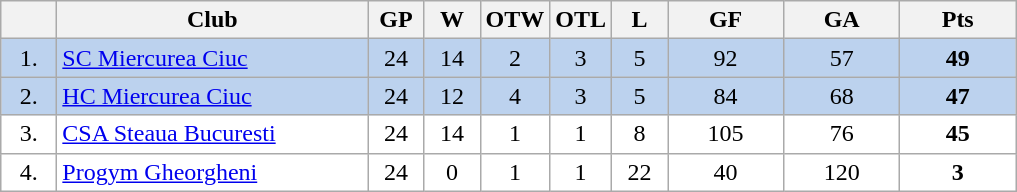<table class="wikitable">
<tr>
<th width="30"></th>
<th width="200">Club</th>
<th width="30">GP</th>
<th width="30">W</th>
<th width="30">OTW</th>
<th width="30">OTL</th>
<th width="30">L</th>
<th width="70">GF</th>
<th width="70">GA</th>
<th width="70">Pts</th>
</tr>
<tr bgcolor="#BCD2EE" align="center">
<td>1.</td>
<td align="left"><a href='#'>SC Miercurea Ciuc</a></td>
<td>24</td>
<td>14</td>
<td>2</td>
<td>3</td>
<td>5</td>
<td>92</td>
<td>57</td>
<td><strong>49</strong></td>
</tr>
<tr bgcolor="#BCD2EE" align="center">
<td>2.</td>
<td align="left"><a href='#'>HC Miercurea Ciuc</a></td>
<td>24</td>
<td>12</td>
<td>4</td>
<td>3</td>
<td>5</td>
<td>84</td>
<td>68</td>
<td><strong>47</strong></td>
</tr>
<tr bgcolor="#FFFFFF" align="center">
<td>3.</td>
<td align="left"><a href='#'>CSA Steaua Bucuresti</a></td>
<td>24</td>
<td>14</td>
<td>1</td>
<td>1</td>
<td>8</td>
<td>105</td>
<td>76</td>
<td><strong>45</strong></td>
</tr>
<tr bgcolor="#FFFFFF" align="center">
<td>4.</td>
<td align="left"><a href='#'>Progym Gheorgheni</a></td>
<td>24</td>
<td>0</td>
<td>1</td>
<td>1</td>
<td>22</td>
<td>40</td>
<td>120</td>
<td><strong>3</strong></td>
</tr>
</table>
